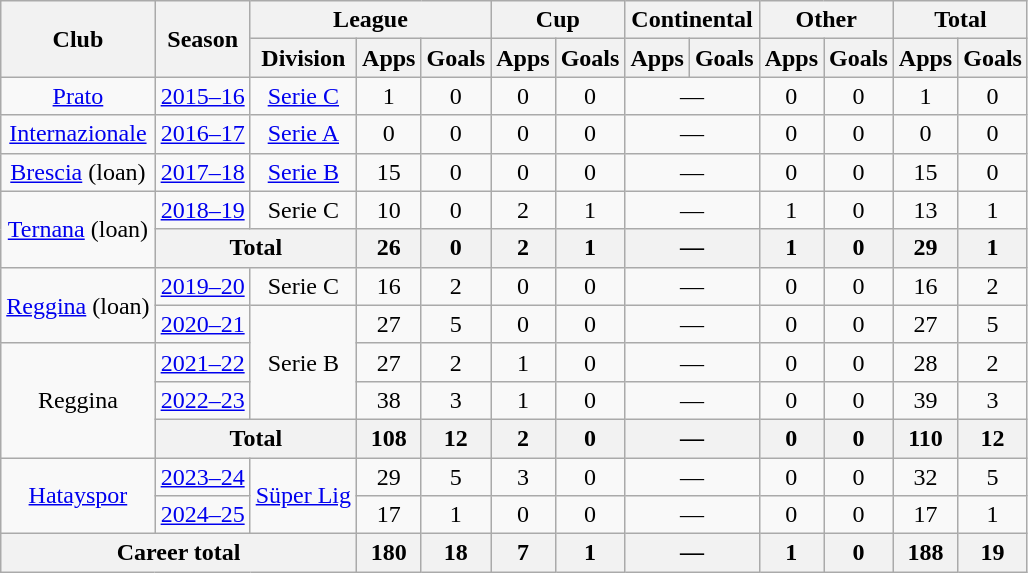<table class="wikitable" style="text-align: center;">
<tr>
<th rowspan="2">Club</th>
<th rowspan="2">Season</th>
<th colspan="3">League</th>
<th colspan="2">Cup</th>
<th colspan="2">Continental</th>
<th colspan="2">Other</th>
<th colspan="2">Total</th>
</tr>
<tr>
<th>Division</th>
<th>Apps</th>
<th>Goals</th>
<th>Apps</th>
<th>Goals</th>
<th>Apps</th>
<th>Goals</th>
<th>Apps</th>
<th>Goals</th>
<th>Apps</th>
<th>Goals</th>
</tr>
<tr>
<td valign="center"><a href='#'>Prato</a></td>
<td><a href='#'>2015–16</a></td>
<td><a href='#'>Serie C</a></td>
<td>1</td>
<td>0</td>
<td>0</td>
<td>0</td>
<td colspan="2">—</td>
<td>0</td>
<td>0</td>
<td>1</td>
<td>0</td>
</tr>
<tr>
<td><a href='#'>Internazionale</a></td>
<td><a href='#'>2016–17</a></td>
<td><a href='#'>Serie A</a></td>
<td>0</td>
<td>0</td>
<td>0</td>
<td>0</td>
<td colspan="2">—</td>
<td>0</td>
<td>0</td>
<td>0</td>
<td>0</td>
</tr>
<tr>
<td><a href='#'>Brescia</a> (loan)</td>
<td><a href='#'>2017–18</a></td>
<td><a href='#'>Serie B</a></td>
<td>15</td>
<td>0</td>
<td>0</td>
<td>0</td>
<td colspan="2">—</td>
<td>0</td>
<td>0</td>
<td>15</td>
<td>0</td>
</tr>
<tr>
<td rowspan="2"><a href='#'>Ternana</a> (loan)</td>
<td><a href='#'>2018–19</a></td>
<td>Serie C</td>
<td>10</td>
<td>0</td>
<td>2</td>
<td>1</td>
<td colspan="2">—</td>
<td>1</td>
<td>0</td>
<td>13</td>
<td>1</td>
</tr>
<tr>
<th colspan="2">Total</th>
<th>26</th>
<th>0</th>
<th>2</th>
<th>1</th>
<th colspan="2">—</th>
<th>1</th>
<th>0</th>
<th>29</th>
<th>1</th>
</tr>
<tr>
<td rowspan="2"><a href='#'>Reggina</a> (loan)</td>
<td><a href='#'>2019–20</a></td>
<td>Serie C</td>
<td>16</td>
<td>2</td>
<td>0</td>
<td>0</td>
<td colspan="2">—</td>
<td>0</td>
<td>0</td>
<td>16</td>
<td>2</td>
</tr>
<tr>
<td><a href='#'>2020–21</a></td>
<td rowspan="3">Serie B</td>
<td>27</td>
<td>5</td>
<td>0</td>
<td>0</td>
<td colspan="2">—</td>
<td>0</td>
<td>0</td>
<td>27</td>
<td>5</td>
</tr>
<tr>
<td rowspan="3">Reggina</td>
<td><a href='#'>2021–22</a></td>
<td>27</td>
<td>2</td>
<td>1</td>
<td>0</td>
<td colspan="2">—</td>
<td>0</td>
<td>0</td>
<td>28</td>
<td>2</td>
</tr>
<tr>
<td><a href='#'>2022–23</a></td>
<td>38</td>
<td>3</td>
<td>1</td>
<td>0</td>
<td colspan="2">—</td>
<td>0</td>
<td>0</td>
<td>39</td>
<td>3</td>
</tr>
<tr>
<th colspan="2">Total</th>
<th>108</th>
<th>12</th>
<th>2</th>
<th>0</th>
<th colspan="2">—</th>
<th>0</th>
<th>0</th>
<th>110</th>
<th>12</th>
</tr>
<tr>
<td rowspan="2"><a href='#'>Hatayspor</a></td>
<td><a href='#'>2023–24</a></td>
<td rowspan="2"><a href='#'>Süper Lig</a></td>
<td>29</td>
<td>5</td>
<td>3</td>
<td>0</td>
<td colspan="2">—</td>
<td>0</td>
<td>0</td>
<td>32</td>
<td>5</td>
</tr>
<tr>
<td><a href='#'>2024–25</a></td>
<td>17</td>
<td>1</td>
<td>0</td>
<td>0</td>
<td colspan="2">—</td>
<td>0</td>
<td>0</td>
<td>17</td>
<td>1</td>
</tr>
<tr>
<th colspan="3">Career total</th>
<th>180</th>
<th>18</th>
<th>7</th>
<th>1</th>
<th colspan="2">—</th>
<th>1</th>
<th>0</th>
<th>188</th>
<th>19</th>
</tr>
</table>
